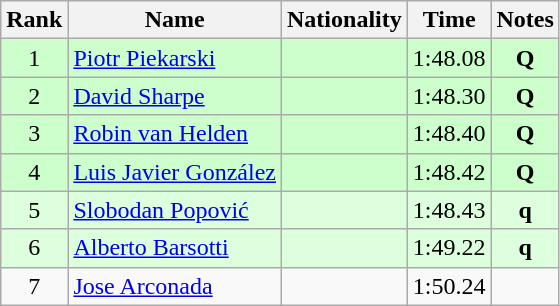<table class="wikitable sortable" style="text-align:center">
<tr>
<th>Rank</th>
<th>Name</th>
<th>Nationality</th>
<th>Time</th>
<th>Notes</th>
</tr>
<tr bgcolor=ccffcc>
<td>1</td>
<td align=left><a href='#'>Piotr Piekarski</a></td>
<td align=left></td>
<td>1:48.08</td>
<td><strong>Q</strong></td>
</tr>
<tr bgcolor=ccffcc>
<td>2</td>
<td align=left><a href='#'>David Sharpe</a></td>
<td align=left></td>
<td>1:48.30</td>
<td><strong>Q</strong></td>
</tr>
<tr bgcolor=ccffcc>
<td>3</td>
<td align=left><a href='#'>Robin van Helden</a></td>
<td align=left></td>
<td>1:48.40</td>
<td><strong>Q</strong></td>
</tr>
<tr bgcolor=ccffcc>
<td>4</td>
<td align=left><a href='#'>Luis Javier González</a></td>
<td align=left></td>
<td>1:48.42</td>
<td><strong>Q</strong></td>
</tr>
<tr bgcolor=ddffdd>
<td>5</td>
<td align=left><a href='#'>Slobodan Popović</a></td>
<td align=left></td>
<td>1:48.43</td>
<td><strong>q</strong></td>
</tr>
<tr bgcolor=ddffdd>
<td>6</td>
<td align=left><a href='#'>Alberto Barsotti</a></td>
<td align=left></td>
<td>1:49.22</td>
<td><strong>q</strong></td>
</tr>
<tr>
<td>7</td>
<td align=left><a href='#'>Jose Arconada</a></td>
<td align=left></td>
<td>1:50.24</td>
<td></td>
</tr>
</table>
